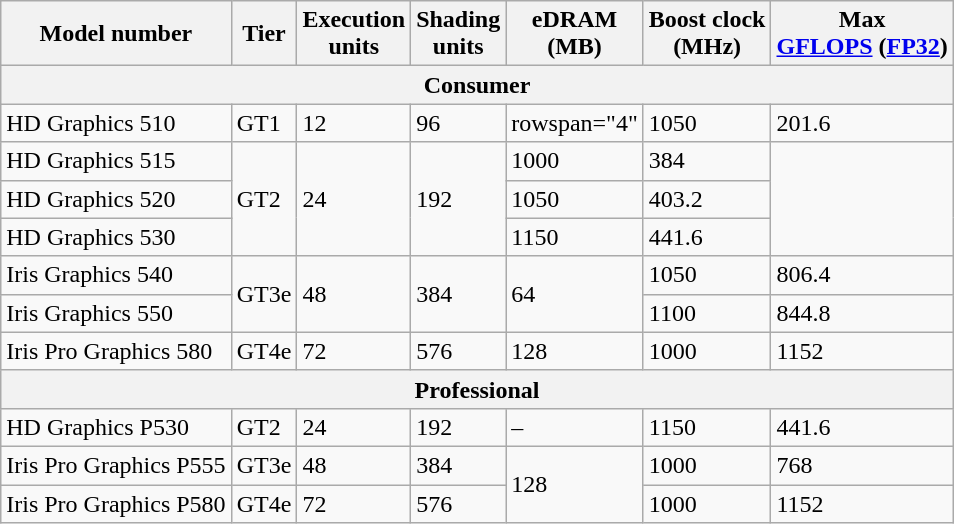<table class="wikitable">
<tr>
<th>Model number</th>
<th>Tier</th>
<th>Execution <br> units</th>
<th>Shading <br> units</th>
<th>eDRAM <br> (MB)</th>
<th>Boost clock <br> (MHz)</th>
<th>Max <br> <a href='#'>GFLOPS</a> (<a href='#'>FP32</a>)</th>
</tr>
<tr>
<th colspan=7>Consumer</th>
</tr>
<tr>
<td>HD Graphics 510</td>
<td>GT1</td>
<td>12</td>
<td>96</td>
<td>rowspan="4" </td>
<td>1050</td>
<td>201.6</td>
</tr>
<tr>
<td>HD Graphics 515</td>
<td rowspan="3">GT2</td>
<td rowspan="3">24</td>
<td rowspan="3">192</td>
<td>1000</td>
<td>384</td>
</tr>
<tr>
<td>HD Graphics 520</td>
<td>1050</td>
<td>403.2</td>
</tr>
<tr>
<td>HD Graphics 530</td>
<td>1150</td>
<td>441.6</td>
</tr>
<tr>
<td>Iris Graphics 540</td>
<td rowspan="2">GT3e</td>
<td rowspan="2">48</td>
<td rowspan="2">384</td>
<td rowspan="2">64</td>
<td>1050</td>
<td>806.4</td>
</tr>
<tr>
<td>Iris Graphics 550</td>
<td>1100</td>
<td>844.8</td>
</tr>
<tr>
<td>Iris Pro Graphics 580</td>
<td>GT4e</td>
<td>72</td>
<td>576</td>
<td>128</td>
<td>1000</td>
<td>1152</td>
</tr>
<tr>
<th colspan=7>Professional</th>
</tr>
<tr>
<td>HD Graphics P530</td>
<td>GT2</td>
<td>24</td>
<td>192</td>
<td>–</td>
<td>1150</td>
<td>441.6</td>
</tr>
<tr>
<td>Iris Pro Graphics P555</td>
<td>GT3e</td>
<td>48</td>
<td>384</td>
<td rowspan="2">128</td>
<td>1000</td>
<td>768</td>
</tr>
<tr>
<td>Iris Pro Graphics P580</td>
<td>GT4e</td>
<td>72</td>
<td>576</td>
<td>1000</td>
<td>1152</td>
</tr>
</table>
